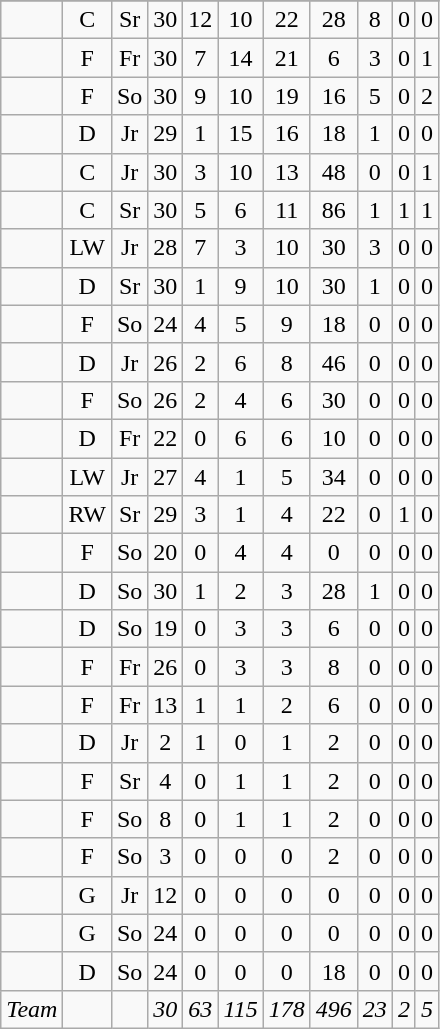<table class="wikitable sortable" style="text-align:center">
<tr>
</tr>
<tr>
<td align=left></td>
<td>C</td>
<td>Sr</td>
<td>30</td>
<td>12</td>
<td>10</td>
<td>22</td>
<td>28</td>
<td>8</td>
<td>0</td>
<td>0</td>
</tr>
<tr>
<td align=left></td>
<td>F</td>
<td>Fr</td>
<td>30</td>
<td>7</td>
<td>14</td>
<td>21</td>
<td>6</td>
<td>3</td>
<td>0</td>
<td>1</td>
</tr>
<tr>
<td align=left></td>
<td>F</td>
<td>So</td>
<td>30</td>
<td>9</td>
<td>10</td>
<td>19</td>
<td>16</td>
<td>5</td>
<td>0</td>
<td>2</td>
</tr>
<tr>
<td align=left></td>
<td>D</td>
<td>Jr</td>
<td>29</td>
<td>1</td>
<td>15</td>
<td>16</td>
<td>18</td>
<td>1</td>
<td>0</td>
<td>0</td>
</tr>
<tr>
<td align=left></td>
<td>C</td>
<td>Jr</td>
<td>30</td>
<td>3</td>
<td>10</td>
<td>13</td>
<td>48</td>
<td>0</td>
<td>0</td>
<td>1</td>
</tr>
<tr>
<td align=left></td>
<td>C</td>
<td>Sr</td>
<td>30</td>
<td>5</td>
<td>6</td>
<td>11</td>
<td>86</td>
<td>1</td>
<td>1</td>
<td>1</td>
</tr>
<tr>
<td align=left></td>
<td>LW</td>
<td>Jr</td>
<td>28</td>
<td>7</td>
<td>3</td>
<td>10</td>
<td>30</td>
<td>3</td>
<td>0</td>
<td>0</td>
</tr>
<tr>
<td align=left></td>
<td>D</td>
<td>Sr</td>
<td>30</td>
<td>1</td>
<td>9</td>
<td>10</td>
<td>30</td>
<td>1</td>
<td>0</td>
<td>0</td>
</tr>
<tr>
<td align=left></td>
<td>F</td>
<td>So</td>
<td>24</td>
<td>4</td>
<td>5</td>
<td>9</td>
<td>18</td>
<td>0</td>
<td>0</td>
<td>0</td>
</tr>
<tr>
<td align=left></td>
<td>D</td>
<td>Jr</td>
<td>26</td>
<td>2</td>
<td>6</td>
<td>8</td>
<td>46</td>
<td>0</td>
<td>0</td>
<td>0</td>
</tr>
<tr>
<td align=left></td>
<td>F</td>
<td>So</td>
<td>26</td>
<td>2</td>
<td>4</td>
<td>6</td>
<td>30</td>
<td>0</td>
<td>0</td>
<td>0</td>
</tr>
<tr>
<td align=left></td>
<td>D</td>
<td>Fr</td>
<td>22</td>
<td>0</td>
<td>6</td>
<td>6</td>
<td>10</td>
<td>0</td>
<td>0</td>
<td>0</td>
</tr>
<tr>
<td align=left></td>
<td>LW</td>
<td>Jr</td>
<td>27</td>
<td>4</td>
<td>1</td>
<td>5</td>
<td>34</td>
<td>0</td>
<td>0</td>
<td>0</td>
</tr>
<tr>
<td align=left></td>
<td>RW</td>
<td>Sr</td>
<td>29</td>
<td>3</td>
<td>1</td>
<td>4</td>
<td>22</td>
<td>0</td>
<td>1</td>
<td>0</td>
</tr>
<tr>
<td align=left></td>
<td>F</td>
<td>So</td>
<td>20</td>
<td>0</td>
<td>4</td>
<td>4</td>
<td>0</td>
<td>0</td>
<td>0</td>
<td>0</td>
</tr>
<tr>
<td align=left></td>
<td>D</td>
<td>So</td>
<td>30</td>
<td>1</td>
<td>2</td>
<td>3</td>
<td>28</td>
<td>1</td>
<td>0</td>
<td>0</td>
</tr>
<tr>
<td align=left></td>
<td>D</td>
<td>So</td>
<td>19</td>
<td>0</td>
<td>3</td>
<td>3</td>
<td>6</td>
<td>0</td>
<td>0</td>
<td>0</td>
</tr>
<tr>
<td align=left></td>
<td>F</td>
<td>Fr</td>
<td>26</td>
<td>0</td>
<td>3</td>
<td>3</td>
<td>8</td>
<td>0</td>
<td>0</td>
<td>0</td>
</tr>
<tr>
<td align=left></td>
<td>F</td>
<td>Fr</td>
<td>13</td>
<td>1</td>
<td>1</td>
<td>2</td>
<td>6</td>
<td>0</td>
<td>0</td>
<td>0</td>
</tr>
<tr>
<td align=left></td>
<td>D</td>
<td>Jr</td>
<td>2</td>
<td>1</td>
<td>0</td>
<td>1</td>
<td>2</td>
<td>0</td>
<td>0</td>
<td>0</td>
</tr>
<tr>
<td align=left></td>
<td>F</td>
<td>Sr</td>
<td>4</td>
<td>0</td>
<td>1</td>
<td>1</td>
<td>2</td>
<td>0</td>
<td>0</td>
<td>0</td>
</tr>
<tr>
<td align=left></td>
<td>F</td>
<td>So</td>
<td>8</td>
<td>0</td>
<td>1</td>
<td>1</td>
<td>2</td>
<td>0</td>
<td>0</td>
<td>0</td>
</tr>
<tr>
<td align=left></td>
<td>F</td>
<td>So</td>
<td>3</td>
<td>0</td>
<td>0</td>
<td>0</td>
<td>2</td>
<td>0</td>
<td>0</td>
<td>0</td>
</tr>
<tr>
<td align=left></td>
<td>G</td>
<td>Jr</td>
<td>12</td>
<td>0</td>
<td>0</td>
<td>0</td>
<td>0</td>
<td>0</td>
<td>0</td>
<td>0</td>
</tr>
<tr>
<td align=left></td>
<td>G</td>
<td>So</td>
<td>24</td>
<td>0</td>
<td>0</td>
<td>0</td>
<td>0</td>
<td>0</td>
<td>0</td>
<td>0</td>
</tr>
<tr>
<td align=left></td>
<td>D</td>
<td>So</td>
<td>24</td>
<td>0</td>
<td>0</td>
<td>0</td>
<td>18</td>
<td>0</td>
<td>0</td>
<td>0</td>
</tr>
<tr class="sortbottom">
<td align=left><em>Team</em></td>
<td></td>
<td></td>
<td><em>30</em></td>
<td><em>63</em></td>
<td><em>115</em></td>
<td><em>178</em></td>
<td><em>496</em></td>
<td><em>23</em></td>
<td><em>2</em></td>
<td><em>5</em></td>
</tr>
</table>
